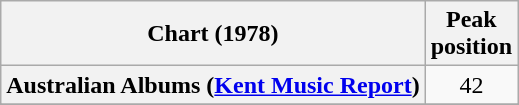<table class="wikitable sortable plainrowheaders" style="text-align:center">
<tr>
<th>Chart (1978)</th>
<th>Peak<br>position</th>
</tr>
<tr>
<th scope="row">Australian Albums (<a href='#'>Kent Music Report</a>)</th>
<td>42</td>
</tr>
<tr>
</tr>
<tr>
</tr>
<tr>
</tr>
<tr>
</tr>
</table>
